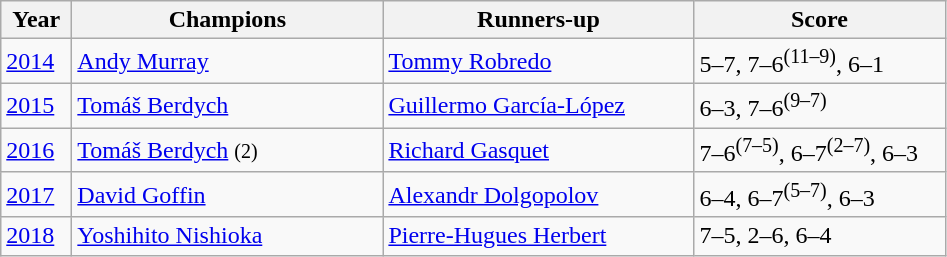<table class="wikitable">
<tr>
<th style="width:40px">Year</th>
<th style="width:200px">Champions</th>
<th style="width:200px">Runners-up</th>
<th style="width:160px" class="unsortable">Score</th>
</tr>
<tr>
<td><a href='#'>2014</a></td>
<td> <a href='#'>Andy Murray</a></td>
<td> <a href='#'>Tommy Robredo</a></td>
<td>5–7, 7–6<sup>(11–9)</sup>, 6–1</td>
</tr>
<tr>
<td><a href='#'>2015</a></td>
<td> <a href='#'>Tomáš Berdych</a></td>
<td> <a href='#'>Guillermo García-López</a></td>
<td>6–3, 7–6<sup>(9–7)</sup></td>
</tr>
<tr>
<td><a href='#'>2016</a></td>
<td> <a href='#'>Tomáš Berdych</a> <small> (2) </small></td>
<td> <a href='#'>Richard Gasquet</a></td>
<td>7–6<sup>(7–5)</sup>, 6–7<sup>(2–7)</sup>, 6–3</td>
</tr>
<tr>
<td><a href='#'>2017</a></td>
<td> <a href='#'>David Goffin</a></td>
<td> <a href='#'>Alexandr Dolgopolov</a></td>
<td>6–4, 6–7<sup>(5–7)</sup>, 6–3</td>
</tr>
<tr>
<td><a href='#'>2018</a></td>
<td> <a href='#'>Yoshihito Nishioka</a></td>
<td> <a href='#'>Pierre-Hugues Herbert</a></td>
<td>7–5, 2–6, 6–4</td>
</tr>
</table>
